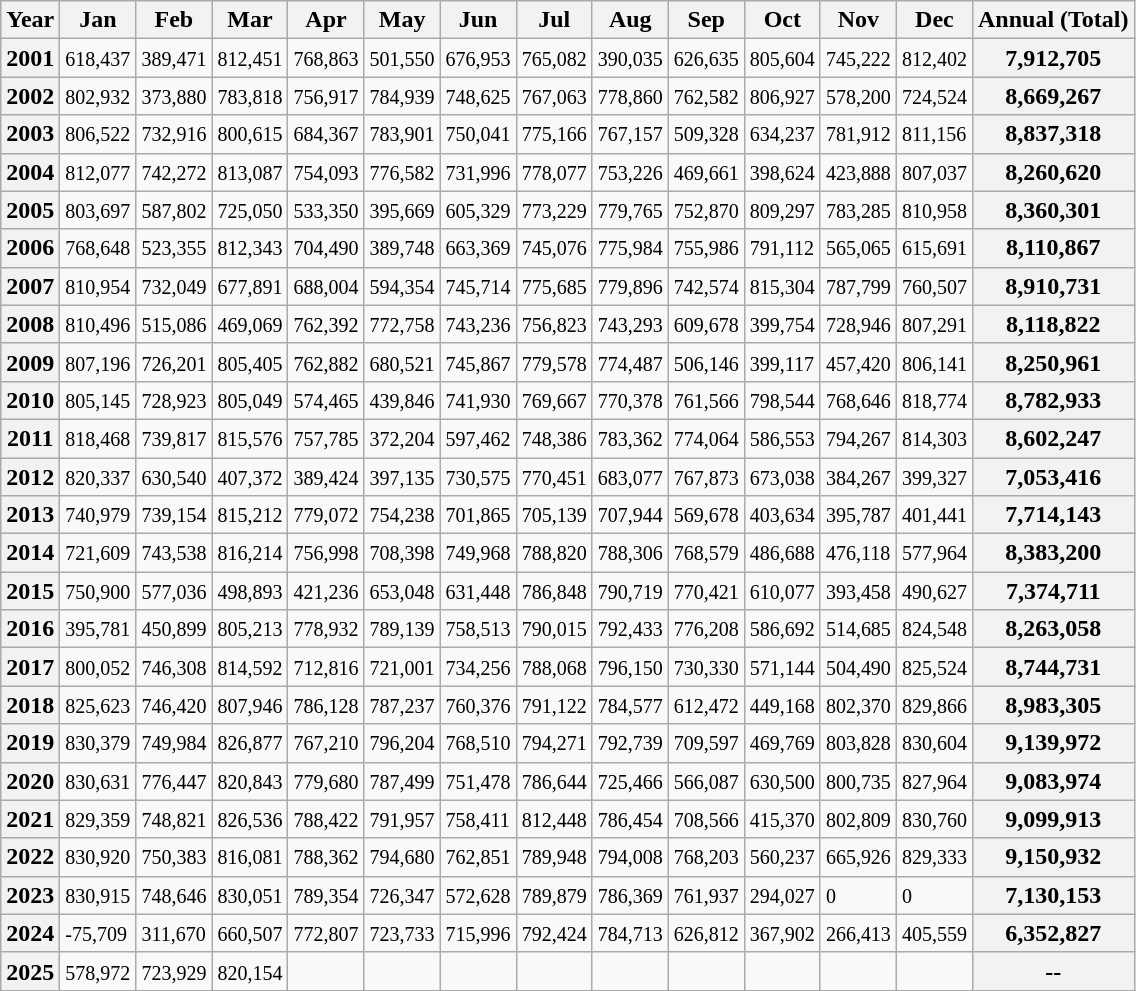<table class="wikitable">
<tr>
<th>Year</th>
<th>Jan</th>
<th>Feb</th>
<th>Mar</th>
<th>Apr</th>
<th>May</th>
<th>Jun</th>
<th>Jul</th>
<th>Aug</th>
<th>Sep</th>
<th>Oct</th>
<th>Nov</th>
<th>Dec</th>
<th>Annual (Total)</th>
</tr>
<tr>
<th>2001</th>
<td><small>618,437</small></td>
<td><small>389,471</small></td>
<td><small>812,451</small></td>
<td><small>768,863</small></td>
<td><small>501,550</small></td>
<td><small>676,953</small></td>
<td><small>765,082</small></td>
<td><small>390,035</small></td>
<td><small>626,635</small></td>
<td><small>805,604</small></td>
<td><small>745,222</small></td>
<td><small>812,402</small></td>
<th>7,912,705</th>
</tr>
<tr>
<th>2002</th>
<td><small>802,932</small></td>
<td><small>373,880</small></td>
<td><small>783,818</small></td>
<td><small>756,917</small></td>
<td><small>784,939</small></td>
<td><small>748,625</small></td>
<td><small>767,063</small></td>
<td><small>778,860</small></td>
<td><small>762,582</small></td>
<td><small>806,927</small></td>
<td><small>578,200</small></td>
<td><small>724,524</small></td>
<th>8,669,267</th>
</tr>
<tr>
<th>2003</th>
<td><small>806,522</small></td>
<td><small>732,916</small></td>
<td><small>800,615</small></td>
<td><small>684,367</small></td>
<td><small>783,901</small></td>
<td><small>750,041</small></td>
<td><small>775,166</small></td>
<td><small>767,157</small></td>
<td><small>509,328</small></td>
<td><small>634,237</small></td>
<td><small>781,912</small></td>
<td><small>811,156</small></td>
<th>8,837,318</th>
</tr>
<tr>
<th>2004</th>
<td><small>812,077</small></td>
<td><small>742,272</small></td>
<td><small>813,087</small></td>
<td><small>754,093</small></td>
<td><small>776,582</small></td>
<td><small>731,996</small></td>
<td><small>778,077</small></td>
<td><small>753,226</small></td>
<td><small>469,661</small></td>
<td><small>398,624</small></td>
<td><small>423,888</small></td>
<td><small>807,037</small></td>
<th>8,260,620</th>
</tr>
<tr>
<th>2005</th>
<td><small>803,697</small></td>
<td><small>587,802</small></td>
<td><small>725,050</small></td>
<td><small>533,350</small></td>
<td><small>395,669</small></td>
<td><small>605,329</small></td>
<td><small>773,229</small></td>
<td><small>779,765</small></td>
<td><small>752,870</small></td>
<td><small>809,297</small></td>
<td><small>783,285</small></td>
<td><small>810,958</small></td>
<th>8,360,301</th>
</tr>
<tr>
<th>2006</th>
<td><small>768,648</small></td>
<td><small>523,355</small></td>
<td><small>812,343</small></td>
<td><small>704,490</small></td>
<td><small>389,748</small></td>
<td><small>663,369</small></td>
<td><small>745,076</small></td>
<td><small>775,984</small></td>
<td><small>755,986</small></td>
<td><small>791,112</small></td>
<td><small>565,065</small></td>
<td><small>615,691</small></td>
<th>8,110,867</th>
</tr>
<tr>
<th>2007</th>
<td><small>810,954</small></td>
<td><small>732,049</small></td>
<td><small>677,891</small></td>
<td><small>688,004</small></td>
<td><small>594,354</small></td>
<td><small>745,714</small></td>
<td><small>775,685</small></td>
<td><small>779,896</small></td>
<td><small>742,574</small></td>
<td><small>815,304</small></td>
<td><small>787,799</small></td>
<td><small>760,507</small></td>
<th>8,910,731</th>
</tr>
<tr>
<th>2008</th>
<td><small>810,496</small></td>
<td><small>515,086</small></td>
<td><small>469,069</small></td>
<td><small>762,392</small></td>
<td><small>772,758</small></td>
<td><small>743,236</small></td>
<td><small>756,823</small></td>
<td><small>743,293</small></td>
<td><small>609,678</small></td>
<td><small>399,754</small></td>
<td><small>728,946</small></td>
<td><small>807,291</small></td>
<th>8,118,822</th>
</tr>
<tr>
<th>2009</th>
<td><small>807,196</small></td>
<td><small>726,201</small></td>
<td><small>805,405</small></td>
<td><small>762,882</small></td>
<td><small>680,521</small></td>
<td><small>745,867</small></td>
<td><small>779,578</small></td>
<td><small>774,487</small></td>
<td><small>506,146</small></td>
<td><small>399,117</small></td>
<td><small>457,420</small></td>
<td><small>806,141</small></td>
<th>8,250,961</th>
</tr>
<tr>
<th>2010</th>
<td><small>805,145</small></td>
<td><small>728,923</small></td>
<td><small>805,049</small></td>
<td><small>574,465</small></td>
<td><small>439,846</small></td>
<td><small>741,930</small></td>
<td><small>769,667</small></td>
<td><small>770,378</small></td>
<td><small>761,566</small></td>
<td><small>798,544</small></td>
<td><small>768,646</small></td>
<td><small>818,774</small></td>
<th>8,782,933</th>
</tr>
<tr>
<th>2011</th>
<td><small>818,468</small></td>
<td><small>739,817</small></td>
<td><small>815,576</small></td>
<td><small>757,785</small></td>
<td><small>372,204</small></td>
<td><small>597,462</small></td>
<td><small>748,386</small></td>
<td><small>783,362</small></td>
<td><small>774,064</small></td>
<td><small>586,553</small></td>
<td><small>794,267</small></td>
<td><small>814,303</small></td>
<th>8,602,247</th>
</tr>
<tr>
<th>2012</th>
<td><small>820,337</small></td>
<td><small>630,540</small></td>
<td><small>407,372</small></td>
<td><small>389,424</small></td>
<td><small>397,135</small></td>
<td><small>730,575</small></td>
<td><small>770,451</small></td>
<td><small>683,077</small></td>
<td><small>767,873</small></td>
<td><small>673,038</small></td>
<td><small>384,267</small></td>
<td><small>399,327</small></td>
<th>7,053,416</th>
</tr>
<tr>
<th>2013</th>
<td><small>740,979</small></td>
<td><small>739,154</small></td>
<td><small>815,212</small></td>
<td><small>779,072</small></td>
<td><small>754,238</small></td>
<td><small>701,865</small></td>
<td><small>705,139</small></td>
<td><small>707,944</small></td>
<td><small>569,678</small></td>
<td><small>403,634</small></td>
<td><small>395,787</small></td>
<td><small>401,441</small></td>
<th>7,714,143</th>
</tr>
<tr>
<th>2014</th>
<td><small>721,609</small></td>
<td><small>743,538</small></td>
<td><small>816,214</small></td>
<td><small>756,998</small></td>
<td><small>708,398</small></td>
<td><small>749,968</small></td>
<td><small>788,820</small></td>
<td><small>788,306</small></td>
<td><small>768,579</small></td>
<td><small>486,688</small></td>
<td><small>476,118</small></td>
<td><small>577,964</small></td>
<th>8,383,200</th>
</tr>
<tr>
<th>2015</th>
<td><small>750,900</small></td>
<td><small>577,036</small></td>
<td><small>498,893</small></td>
<td><small>421,236</small></td>
<td><small>653,048</small></td>
<td><small>631,448</small></td>
<td><small>786,848</small></td>
<td><small>790,719</small></td>
<td><small>770,421</small></td>
<td><small>610,077</small></td>
<td><small>393,458</small></td>
<td><small>490,627</small></td>
<th>7,374,711</th>
</tr>
<tr>
<th>2016</th>
<td><small>395,781</small></td>
<td><small>450,899</small></td>
<td><small>805,213</small></td>
<td><small>778,932</small></td>
<td><small>789,139</small></td>
<td><small>758,513</small></td>
<td><small>790,015</small></td>
<td><small>792,433</small></td>
<td><small>776,208</small></td>
<td><small>586,692</small></td>
<td><small>514,685</small></td>
<td><small>824,548</small></td>
<th>8,263,058</th>
</tr>
<tr>
<th>2017</th>
<td><small>800,052</small></td>
<td><small>746,308</small></td>
<td><small>814,592</small></td>
<td><small>712,816</small></td>
<td><small>721,001</small></td>
<td><small>734,256</small></td>
<td><small>788,068</small></td>
<td><small>796,150</small></td>
<td><small>730,330</small></td>
<td><small>571,144</small></td>
<td><small>504,490</small></td>
<td><small>825,524</small></td>
<th>8,744,731</th>
</tr>
<tr>
<th>2018</th>
<td><small>825,623</small></td>
<td><small>746,420</small></td>
<td><small>807,946</small></td>
<td><small>786,128</small></td>
<td><small>787,237</small></td>
<td><small>760,376</small></td>
<td><small>791,122</small></td>
<td><small>784,577</small></td>
<td><small>612,472</small></td>
<td><small>449,168</small></td>
<td><small>802,370</small></td>
<td><small>829,866</small></td>
<th>8,983,305</th>
</tr>
<tr>
<th>2019</th>
<td><small>830,379</small></td>
<td><small>749,984</small></td>
<td><small>826,877</small></td>
<td><small>767,210</small></td>
<td><small>796,204</small></td>
<td><small>768,510</small></td>
<td><small>794,271</small></td>
<td><small>792,739</small></td>
<td><small>709,597</small></td>
<td><small>469,769</small></td>
<td><small>803,828</small></td>
<td><small>830,604</small></td>
<th>9,139,972</th>
</tr>
<tr>
<th>2020</th>
<td><small>830,631</small></td>
<td><small>776,447</small></td>
<td><small>820,843</small></td>
<td><small>779,680</small></td>
<td><small>787,499</small></td>
<td><small>751,478</small></td>
<td><small>786,644</small></td>
<td><small>725,466</small></td>
<td><small>566,087</small></td>
<td><small>630,500</small></td>
<td><small>800,735</small></td>
<td><small>827,964</small></td>
<th>9,083,974</th>
</tr>
<tr>
<th>2021</th>
<td><small>829,359</small></td>
<td><small>748,821</small></td>
<td><small>826,536</small></td>
<td><small>788,422</small></td>
<td><small>791,957</small></td>
<td><small>758,411</small></td>
<td><small>812,448</small></td>
<td><small>786,454</small></td>
<td><small>708,566</small></td>
<td><small>415,370</small></td>
<td><small>802,809</small></td>
<td><small>830,760</small></td>
<th>9,099,913</th>
</tr>
<tr>
<th>2022</th>
<td><small>830,920</small></td>
<td><small>750,383</small></td>
<td><small>816,081</small></td>
<td><small>788,362</small></td>
<td><small>794,680</small></td>
<td><small>762,851</small></td>
<td><small>789,948</small></td>
<td><small>794,008</small></td>
<td><small>768,203</small></td>
<td><small>560,237</small></td>
<td><small>665,926</small></td>
<td><small>829,333</small></td>
<th>9,150,932</th>
</tr>
<tr>
<th>2023</th>
<td><small>830,915</small></td>
<td><small>748,646</small></td>
<td><small>830,051</small></td>
<td><small>789,354</small></td>
<td><small>726,347</small></td>
<td><small>572,628</small></td>
<td><small>789,879</small></td>
<td><small>786,369</small></td>
<td><small>761,937</small></td>
<td><small>294,027</small></td>
<td><small>0</small></td>
<td><small>0</small></td>
<th>7,130,153</th>
</tr>
<tr>
<th>2024</th>
<td><small>-75,709</small></td>
<td><small>311,670</small></td>
<td><small>660,507</small></td>
<td><small>772,807</small></td>
<td><small>723,733</small></td>
<td><small>715,996</small></td>
<td><small>792,424</small></td>
<td><small>784,713</small></td>
<td><small>626,812</small></td>
<td><small>367,902</small></td>
<td><small>266,413</small></td>
<td><small>405,559</small></td>
<th>6,352,827</th>
</tr>
<tr>
<th>2025</th>
<td><small>578,972</small></td>
<td><small>723,929</small></td>
<td><small>820,154</small></td>
<td><small></small></td>
<td><small></small></td>
<td><small></small></td>
<td><small></small></td>
<td><small></small></td>
<td><small></small></td>
<td><small></small></td>
<td><small></small></td>
<td><small></small></td>
<th>--</th>
</tr>
<tr>
</tr>
</table>
